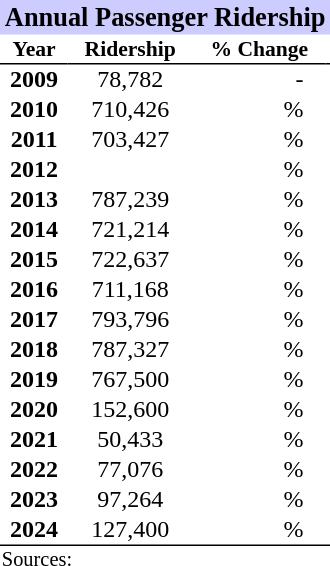<table class="toccolours collapsible" cellpadding="1" cellspacing="0" style="float: right; clear: both; margin: 0 0 1em 1em; text-align:right;">
<tr>
<th colspan="5"  style="background-color:#ccf; background-color:#ccf; padding-right:3px; padding-left:3px; font-size:110%; text-align:center;">Annual Passenger Ridership</th>
</tr>
<tr style="font-size:90%; text-align:center">
<th style="border-bottom:1px solid black">Year</th>
<th style="border-bottom:1px solid black">Ridership</th>
<th style="border-bottom:1px solid black">% Change</th>
<th style="border-bottom:1px solid black"></th>
</tr>
<tr style="text-align:center;">
<td><strong>2009</strong></td>
<td> 78,782</td>
<td style="text-align:right; padding-right:15px">-</td>
</tr>
<tr style="text-align:center;">
<td><strong>2010</strong></td>
<td> 710,426</td>
<td style="text-align:right; padding-right:15px">%</td>
</tr>
<tr style="text-align:center;">
<td><strong>2011</strong></td>
<td> 703,427</td>
<td style="text-align:right; padding-right:15px">%</td>
</tr>
<tr style="text-align:center;">
<td><strong>2012</strong></td>
<td></td>
<td style="text-align:right; padding-right:15px">%</td>
</tr>
<tr style="text-align:center;">
<td><strong>2013</strong></td>
<td> 787,239</td>
<td style="text-align:right; padding-right:15px">%</td>
</tr>
<tr style="text-align:center;">
<td><strong>2014</strong></td>
<td> 721,214</td>
<td style="text-align:right; padding-right:15px">%</td>
</tr>
<tr style="text-align:center;">
<td><strong>2015</strong></td>
<td> 722,637</td>
<td style="text-align:right; padding-right:15px">%</td>
</tr>
<tr style="text-align:center;">
<td><strong>2016</strong></td>
<td> 711,168</td>
<td style="text-align:right; padding-right:15px">%</td>
</tr>
<tr style="text-align:center;">
<td><strong>2017</strong></td>
<td> 793,796</td>
<td style="text-align:right; padding-right:15px">%</td>
</tr>
<tr style="text-align:center;">
<td><strong>2018</strong></td>
<td> 787,327</td>
<td style="text-align:right; padding-right:15px">%</td>
</tr>
<tr style="text-align:center;">
<td><strong>2019</strong></td>
<td> 767,500</td>
<td style="text-align:right; padding-right:15px">%</td>
</tr>
<tr style="text-align:center;">
<td><strong>2020</strong></td>
<td> 152,600</td>
<td style="text-align:right; padding-right:15px">%</td>
</tr>
<tr style="text-align:center;">
<td><strong>2021</strong></td>
<td> 50,433</td>
<td style="text-align:right; padding-right:15px">%</td>
</tr>
<tr style="text-align:center;">
<td><strong>2022</strong></td>
<td> 77,076</td>
<td style="text-align:right; padding-right:15px">%</td>
</tr>
<tr style="text-align:center;">
<td><strong>2023</strong></td>
<td> 97,264</td>
<td style="text-align:right; padding-right:15px">%</td>
</tr>
<tr style="text-align:center;">
<td><strong>2024</strong></td>
<td> 127,400</td>
<td style="text-align:right; padding-right:15px">%</td>
</tr>
<tr>
<td colspan=5 style="border-top:1px solid black; font-size:85%; text-align:left">Sources:</td>
</tr>
</table>
